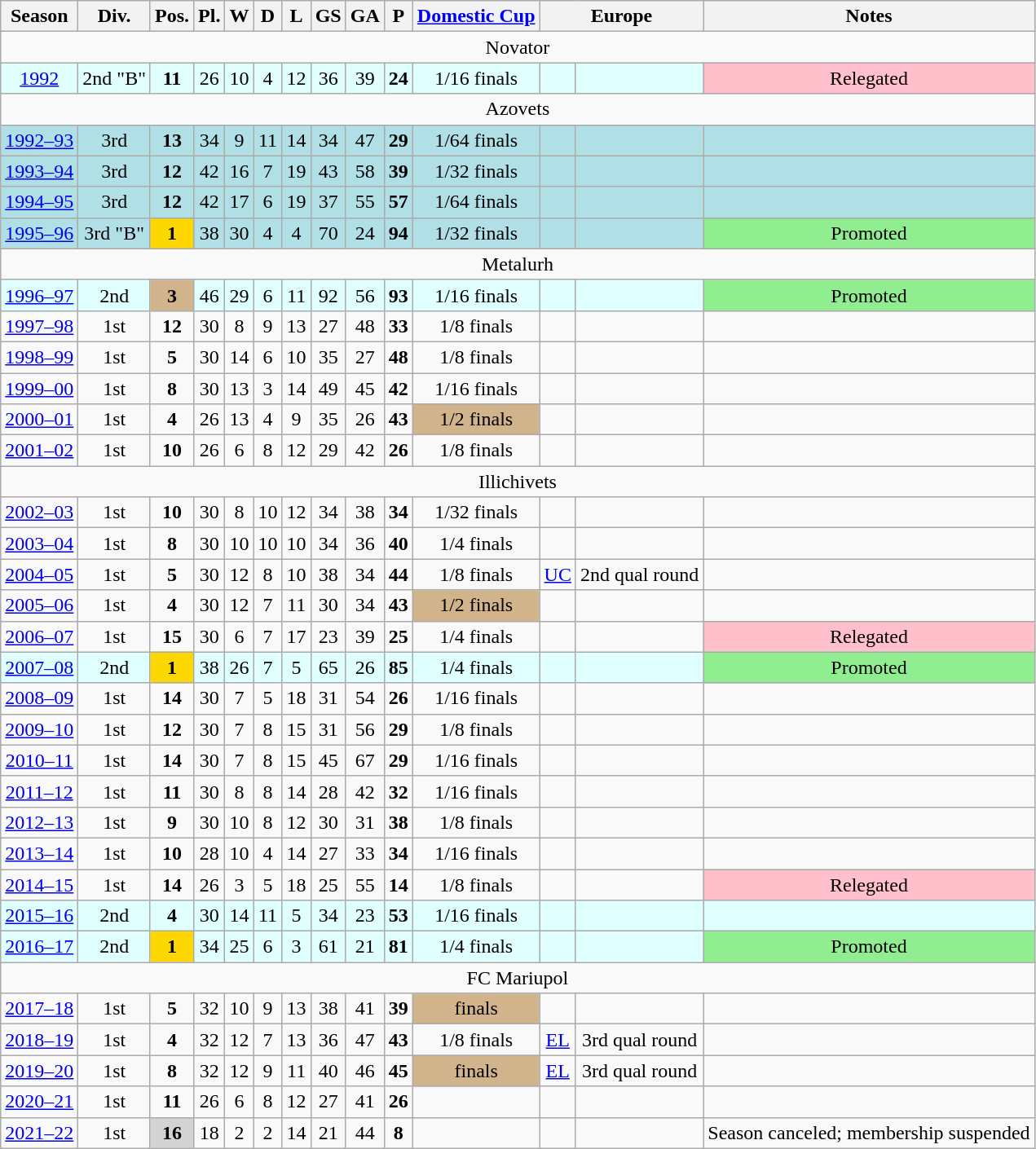<table class="wikitable">
<tr>
<th>Season</th>
<th>Div.</th>
<th>Pos.</th>
<th>Pl.</th>
<th>W</th>
<th>D</th>
<th>L</th>
<th>GS</th>
<th>GA</th>
<th>P</th>
<th><a href='#'>Domestic Cup</a></th>
<th colspan=2>Europe</th>
<th>Notes</th>
</tr>
<tr>
<td align=center colspan=14>Novator</td>
</tr>
<tr bgcolor=LightCyan>
<td align=center><a href='#'>1992</a></td>
<td align=center>2nd "B"</td>
<td align=center><strong>11</strong></td>
<td align=center>26</td>
<td align=center>10</td>
<td align=center>4</td>
<td align=center>12</td>
<td align=center>36</td>
<td align=center>39</td>
<td align=center><strong>24</strong></td>
<td align=center>1/16 finals</td>
<td align=center></td>
<td align=center></td>
<td align=center bgcolor=pink>Relegated</td>
</tr>
<tr>
<td align=center colspan=14>Azovets</td>
</tr>
<tr bgcolor=PowderBlue>
<td align=center><a href='#'>1992–93</a></td>
<td align=center>3rd</td>
<td align=center><strong>13</strong></td>
<td align=center>34</td>
<td align=center>9</td>
<td align=center>11</td>
<td align=center>14</td>
<td align=center>34</td>
<td align=center>47</td>
<td align=center><strong>29</strong></td>
<td align=center>1/64 finals</td>
<td align=center></td>
<td align=center></td>
<td align=center></td>
</tr>
<tr bgcolor=PowderBlue>
<td align=center><a href='#'>1993–94</a></td>
<td align=center>3rd</td>
<td align=center><strong>12</strong></td>
<td align=center>42</td>
<td align=center>16</td>
<td align=center>7</td>
<td align=center>19</td>
<td align=center>43</td>
<td align=center>58</td>
<td align=center><strong>39</strong></td>
<td align=center>1/32 finals</td>
<td align=center></td>
<td align=center></td>
<td align=center></td>
</tr>
<tr bgcolor=PowderBlue>
<td align=center><a href='#'>1994–95</a></td>
<td align=center>3rd</td>
<td align=center><strong>12</strong></td>
<td align=center>42</td>
<td align=center>17</td>
<td align=center>6</td>
<td align=center>19</td>
<td align=center>37</td>
<td align=center>55</td>
<td align=center><strong>57</strong></td>
<td align=center>1/64 finals</td>
<td align=center></td>
<td align=center></td>
<td align=center></td>
</tr>
<tr bgcolor=PowderBlue>
<td align=center><a href='#'>1995–96</a></td>
<td align=center>3rd "B"</td>
<td align=center bgcolor=gold><strong>1</strong></td>
<td align=center>38</td>
<td align=center>30</td>
<td align=center>4</td>
<td align=center>4</td>
<td align=center>70</td>
<td align=center>24</td>
<td align=center><strong>94</strong></td>
<td align=center>1/32 finals</td>
<td align=center></td>
<td align=center></td>
<td align=center bgcolor=lightgreen>Promoted</td>
</tr>
<tr>
<td align=center colspan=14>Metalurh</td>
</tr>
<tr bgcolor=LightCyan>
<td align=center><a href='#'>1996–97</a></td>
<td align=center>2nd</td>
<td align=center bgcolor=tan><strong>3</strong></td>
<td align=center>46</td>
<td align=center>29</td>
<td align=center>6</td>
<td align=center>11</td>
<td align=center>92</td>
<td align=center>56</td>
<td align=center><strong>93</strong></td>
<td align=center>1/16 finals</td>
<td align=center></td>
<td align=center></td>
<td align=center bgcolor=lightgreen>Promoted</td>
</tr>
<tr>
<td align=center><a href='#'>1997–98</a></td>
<td align=center>1st</td>
<td align=center><strong>12</strong></td>
<td align=center>30</td>
<td align=center>8</td>
<td align=center>9</td>
<td align=center>13</td>
<td align=center>27</td>
<td align=center>48</td>
<td align=center><strong>33</strong></td>
<td align=center>1/8 finals</td>
<td align=center></td>
<td align=center></td>
<td align=center></td>
</tr>
<tr>
<td align=center><a href='#'>1998–99</a></td>
<td align=center>1st</td>
<td align=center><strong>5</strong></td>
<td align=center>30</td>
<td align=center>14</td>
<td align=center>6</td>
<td align=center>10</td>
<td align=center>35</td>
<td align=center>27</td>
<td align=center><strong>48</strong></td>
<td align=center>1/8 finals</td>
<td align=center></td>
<td align=center></td>
<td align=center></td>
</tr>
<tr>
<td align=center><a href='#'>1999–00</a></td>
<td align=center>1st</td>
<td align=center><strong>8</strong></td>
<td align=center>30</td>
<td align=center>13</td>
<td align=center>3</td>
<td align=center>14</td>
<td align=center>49</td>
<td align=center>45</td>
<td align=center><strong>42</strong></td>
<td align=center>1/16 finals</td>
<td align=center></td>
<td align=center></td>
<td align=center></td>
</tr>
<tr>
<td align=center><a href='#'>2000–01</a></td>
<td align=center>1st</td>
<td align=center><strong>4</strong></td>
<td align=center>26</td>
<td align=center>13</td>
<td align=center>4</td>
<td align=center>9</td>
<td align=center>35</td>
<td align=center>26</td>
<td align=center><strong>43</strong></td>
<td align=center bgcolor=tan>1/2 finals</td>
<td align=center></td>
<td align=center></td>
<td align=center></td>
</tr>
<tr>
<td align=center><a href='#'>2001–02</a></td>
<td align=center>1st</td>
<td align=center><strong>10</strong></td>
<td align=center>26</td>
<td align=center>6</td>
<td align=center>8</td>
<td align=center>12</td>
<td align=center>29</td>
<td align=center>42</td>
<td align=center><strong>26</strong></td>
<td align=center>1/8 finals</td>
<td align=center></td>
<td align=center></td>
<td align=center></td>
</tr>
<tr>
<td align=center colspan=14>Illichivets</td>
</tr>
<tr>
<td align=center><a href='#'>2002–03</a></td>
<td align=center>1st</td>
<td align=center><strong>10</strong></td>
<td align=center>30</td>
<td align=center>8</td>
<td align=center>10</td>
<td align=center>12</td>
<td align=center>34</td>
<td align=center>38</td>
<td align=center><strong>34</strong></td>
<td align=center>1/32 finals</td>
<td align=center></td>
<td align=center></td>
<td align=center></td>
</tr>
<tr>
<td align=center><a href='#'>2003–04</a></td>
<td align=center>1st</td>
<td align=center><strong>8</strong></td>
<td align=center>30</td>
<td align=center>10</td>
<td align=center>10</td>
<td align=center>10</td>
<td align=center>34</td>
<td align=center>36</td>
<td align=center><strong>40</strong></td>
<td align=center>1/4 finals</td>
<td align=center></td>
<td align=center></td>
<td align=center></td>
</tr>
<tr>
<td align=center><a href='#'>2004–05</a></td>
<td align=center>1st</td>
<td align=center><strong>5</strong></td>
<td align=center>30</td>
<td align=center>12</td>
<td align=center>8</td>
<td align=center>10</td>
<td align=center>38</td>
<td align=center>34</td>
<td align=center><strong>44</strong></td>
<td align=center>1/8 finals</td>
<td align=center><a href='#'>UC</a></td>
<td align=center>2nd qual round</td>
<td align=center></td>
</tr>
<tr>
<td align=center><a href='#'>2005–06</a></td>
<td align=center>1st</td>
<td align=center><strong>4</strong></td>
<td align=center>30</td>
<td align=center>12</td>
<td align=center>7</td>
<td align=center>11</td>
<td align=center>30</td>
<td align=center>34</td>
<td align=center><strong>43</strong></td>
<td align=center bgcolor=tan>1/2 finals</td>
<td align=center></td>
<td align=center></td>
<td align=center></td>
</tr>
<tr>
<td align=center><a href='#'>2006–07</a></td>
<td align=center>1st</td>
<td align=center><strong>15</strong></td>
<td align=center>30</td>
<td align=center>6</td>
<td align=center>7</td>
<td align=center>17</td>
<td align=center>23</td>
<td align=center>39</td>
<td align=center><strong>25</strong></td>
<td align=center>1/4 finals</td>
<td align=center></td>
<td align=center></td>
<td align=center bgcolor=pink>Relegated</td>
</tr>
<tr bgcolor=LightCyan>
<td align=center><a href='#'>2007–08</a></td>
<td align=center>2nd</td>
<td align=center bgcolor=gold><strong>1</strong></td>
<td align=center>38</td>
<td align=center>26</td>
<td align=center>7</td>
<td align=center>5</td>
<td align=center>65</td>
<td align=center>26</td>
<td align=center><strong>85</strong></td>
<td align=center>1/4 finals</td>
<td align=center></td>
<td align=center></td>
<td align=center bgcolor=lightgreen>Promoted</td>
</tr>
<tr>
<td align=center><a href='#'>2008–09</a></td>
<td align=center>1st</td>
<td align=center><strong>14</strong></td>
<td align=center>30</td>
<td align=center>7</td>
<td align=center>5</td>
<td align=center>18</td>
<td align=center>31</td>
<td align=center>54</td>
<td align=center><strong>26</strong></td>
<td align=center>1/16 finals</td>
<td align=center></td>
<td align=center></td>
<td align=center></td>
</tr>
<tr>
<td align=center><a href='#'>2009–10</a></td>
<td align=center>1st</td>
<td align=center><strong>12</strong></td>
<td align=center>30</td>
<td align=center>7</td>
<td align=center>8</td>
<td align=center>15</td>
<td align=center>31</td>
<td align=center>56</td>
<td align=center><strong>29</strong></td>
<td align=center>1/8 finals</td>
<td align=center></td>
<td align=center></td>
<td align=center></td>
</tr>
<tr>
<td align=center><a href='#'>2010–11</a></td>
<td align=center>1st</td>
<td align=center><strong>14</strong></td>
<td align=center>30</td>
<td align=center>7</td>
<td align=center>8</td>
<td align=center>15</td>
<td align=center>45</td>
<td align=center>67</td>
<td align=center><strong>29</strong></td>
<td align=center>1/16 finals</td>
<td align=center></td>
<td align=center></td>
<td align=center></td>
</tr>
<tr>
<td align=center><a href='#'>2011–12</a></td>
<td align=center>1st</td>
<td align=center><strong>11</strong></td>
<td align=center>30</td>
<td align=center>8</td>
<td align=center>8</td>
<td align=center>14</td>
<td align=center>28</td>
<td align=center>42</td>
<td align=center><strong>32</strong></td>
<td align=center>1/16 finals</td>
<td align=center></td>
<td align=center></td>
<td align=center></td>
</tr>
<tr>
<td align=center><a href='#'>2012–13</a></td>
<td align=center>1st</td>
<td align=center><strong>9</strong></td>
<td align=center>30</td>
<td align=center>10</td>
<td align=center>8</td>
<td align=center>12</td>
<td align=center>30</td>
<td align=center>31</td>
<td align=center><strong>38</strong></td>
<td align=center>1/8 finals</td>
<td align=center></td>
<td align=center></td>
<td align=center></td>
</tr>
<tr>
<td align=center><a href='#'>2013–14</a></td>
<td align=center>1st</td>
<td align=center><strong>10</strong></td>
<td align=center>28</td>
<td align=center>10</td>
<td align=center>4</td>
<td align=center>14</td>
<td align=center>27</td>
<td align=center>33</td>
<td align=center><strong>34</strong></td>
<td align=center>1/16 finals</td>
<td align=center></td>
<td align=center></td>
<td align=center></td>
</tr>
<tr>
<td align="center"><a href='#'>2014–15</a></td>
<td align="center">1st</td>
<td align="center"><strong>14</strong></td>
<td align="center">26</td>
<td align="center">3</td>
<td align="center">5</td>
<td align="center">18</td>
<td align="center">25</td>
<td align="center">55</td>
<td align="center"><strong>14</strong></td>
<td align=center>1/8 finals</td>
<td align="center"></td>
<td align="center"></td>
<td align="center"  bgcolor=pink>Relegated</td>
</tr>
<tr bgcolor=LightCyan>
<td align="center"><a href='#'>2015–16</a></td>
<td align="center">2nd</td>
<td align="center"><strong>4</strong></td>
<td align="center">30</td>
<td align="center">14</td>
<td align="center">11</td>
<td align="center">5</td>
<td align="center">34</td>
<td align="center">23</td>
<td align="center"><strong>53</strong></td>
<td align="center">1/16 finals</td>
<td align="center"></td>
<td align="center"></td>
<td align="center"></td>
</tr>
<tr bgcolor=LightCyan>
<td align="center"><a href='#'>2016–17</a></td>
<td align="center">2nd</td>
<td align="center" bgcolor=gold><strong>1</strong></td>
<td align="center">34</td>
<td align="center">25</td>
<td align="center">6</td>
<td align="center">3</td>
<td align="center">61</td>
<td align="center">21</td>
<td align="center"><strong>81</strong></td>
<td align="center">1/4 finals</td>
<td align="center"></td>
<td align="center"></td>
<td align=center bgcolor=lightgreen>Promoted</td>
</tr>
<tr>
<td align=center colspan=14>FC Mariupol</td>
</tr>
<tr>
<td align="center"><a href='#'>2017–18</a></td>
<td align="center">1st</td>
<td align="center"><strong>5</strong></td>
<td align="center">32</td>
<td align="center">10</td>
<td align="center">9</td>
<td align="center">13</td>
<td align="center">38</td>
<td align="center">41</td>
<td align="center"><strong>39</strong></td>
<td align=center bgcolor=tan> finals</td>
<td align="center"></td>
<td align="center"></td>
<td align="center"></td>
</tr>
<tr>
<td align="center"><a href='#'>2018–19</a></td>
<td align="center">1st</td>
<td align="center"><strong>4</strong></td>
<td align="center">32</td>
<td align="center">12</td>
<td align="center">7</td>
<td align="center">13</td>
<td align="center">36</td>
<td align="center">47</td>
<td align="center"><strong>43</strong></td>
<td align=center>1/8 finals</td>
<td align="center"><a href='#'>EL</a></td>
<td align="center">3rd qual round</td>
<td align="center"></td>
</tr>
<tr>
<td align="center"><a href='#'>2019–20</a></td>
<td align="center">1st</td>
<td align="center"><strong>8</strong></td>
<td align="center">32</td>
<td align="center">12</td>
<td align="center">9</td>
<td align="center">11</td>
<td align="center">40</td>
<td align="center">46</td>
<td align="center"><strong>45</strong></td>
<td align=center bgcolor=tan> finals</td>
<td align="center"><a href='#'>EL</a></td>
<td align="center">3rd qual round</td>
<td align="center"></td>
</tr>
<tr>
<td align="center"><a href='#'>2020–21</a></td>
<td align="center">1st</td>
<td align="center"><strong>11</strong></td>
<td align="center">26</td>
<td align="center">6</td>
<td align="center">8</td>
<td align="center">12</td>
<td align="center">27</td>
<td align="center">41</td>
<td align="center"><strong>26</strong></td>
<td align="center"></td>
<td align="center"></td>
<td align="center"></td>
<td align="center"></td>
</tr>
<tr>
<td align="center"><a href='#'>2021–22</a></td>
<td align="center">1st</td>
<td align="center" bgcolor=lightgrey><strong>16</strong></td>
<td align="center">18</td>
<td align="center">2</td>
<td align="center">2</td>
<td align="center">14</td>
<td align="center">21</td>
<td align="center">44</td>
<td align="center"><strong>8</strong></td>
<td align="center"></td>
<td align="center"></td>
<td align="center"></td>
<td align="center">Season canceled; membership suspended</td>
</tr>
</table>
